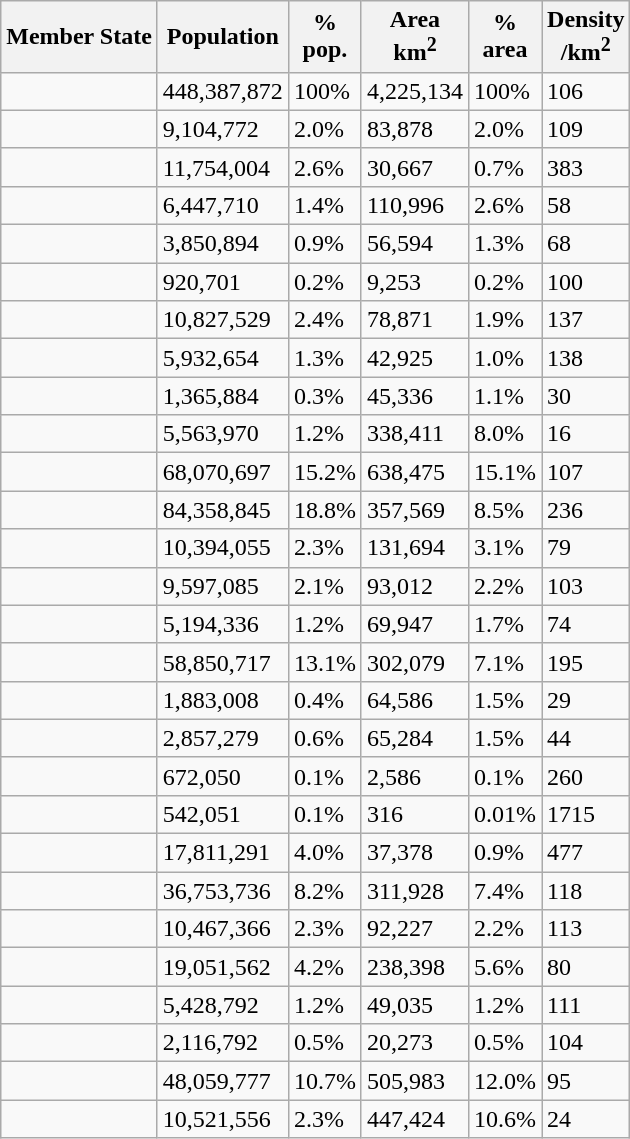<table class="wikitable sortable sticky-header col1left" >
<tr>
<th>Member State</th>
<th>Population</th>
<th>%<br>pop.</th>
<th>Area<br>km<sup>2</sup></th>
<th>%<br>area</th>
<th>Density<br>/km<sup>2</sup></th>
</tr>
<tr>
<td><strong></strong></td>
<td>448,387,872</td>
<td>100%</td>
<td>4,225,134</td>
<td>100%</td>
<td>106</td>
</tr>
<tr>
<td></td>
<td>9,104,772</td>
<td>2.0%</td>
<td>83,878</td>
<td>2.0%</td>
<td>109</td>
</tr>
<tr>
<td></td>
<td>11,754,004</td>
<td>2.6%</td>
<td>30,667</td>
<td>0.7%</td>
<td>383</td>
</tr>
<tr>
<td></td>
<td>6,447,710</td>
<td>1.4%</td>
<td>110,996</td>
<td>2.6%</td>
<td>58</td>
</tr>
<tr>
<td></td>
<td>3,850,894</td>
<td>0.9%</td>
<td>56,594</td>
<td>1.3%</td>
<td>68</td>
</tr>
<tr>
<td></td>
<td>920,701</td>
<td>0.2%</td>
<td>9,253</td>
<td>0.2%</td>
<td>100</td>
</tr>
<tr>
<td></td>
<td>10,827,529</td>
<td>2.4%</td>
<td>78,871</td>
<td>1.9%</td>
<td>137</td>
</tr>
<tr>
<td></td>
<td>5,932,654</td>
<td>1.3%</td>
<td>42,925</td>
<td>1.0%</td>
<td>138</td>
</tr>
<tr>
<td></td>
<td>1,365,884</td>
<td>0.3%</td>
<td>45,336</td>
<td>1.1%</td>
<td>30</td>
</tr>
<tr>
<td></td>
<td>5,563,970</td>
<td>1.2%</td>
<td>338,411</td>
<td>8.0%</td>
<td>16</td>
</tr>
<tr>
<td></td>
<td>68,070,697</td>
<td>15.2%</td>
<td>638,475</td>
<td>15.1%</td>
<td>107</td>
</tr>
<tr>
<td></td>
<td>84,358,845</td>
<td>18.8%</td>
<td>357,569</td>
<td>8.5%</td>
<td>236</td>
</tr>
<tr>
<td></td>
<td>10,394,055</td>
<td>2.3%</td>
<td>131,694</td>
<td>3.1%</td>
<td>79</td>
</tr>
<tr>
<td></td>
<td>9,597,085</td>
<td>2.1%</td>
<td>93,012</td>
<td>2.2%</td>
<td>103</td>
</tr>
<tr>
<td></td>
<td>5,194,336</td>
<td>1.2%</td>
<td>69,947</td>
<td>1.7%</td>
<td>74</td>
</tr>
<tr>
<td></td>
<td>58,850,717</td>
<td>13.1%</td>
<td>302,079</td>
<td>7.1%</td>
<td>195</td>
</tr>
<tr>
<td></td>
<td>1,883,008</td>
<td>0.4%</td>
<td>64,586</td>
<td>1.5%</td>
<td>29</td>
</tr>
<tr>
<td></td>
<td>2,857,279</td>
<td>0.6%</td>
<td>65,284</td>
<td>1.5%</td>
<td>44</td>
</tr>
<tr>
<td></td>
<td>672,050</td>
<td>0.1%</td>
<td>2,586</td>
<td>0.1%</td>
<td>260</td>
</tr>
<tr>
<td></td>
<td>542,051</td>
<td>0.1%</td>
<td>316</td>
<td>0.01%</td>
<td>1715</td>
</tr>
<tr>
<td></td>
<td>17,811,291</td>
<td>4.0%</td>
<td>37,378</td>
<td>0.9%</td>
<td>477</td>
</tr>
<tr>
<td></td>
<td>36,753,736</td>
<td>8.2%</td>
<td>311,928</td>
<td>7.4%</td>
<td>118</td>
</tr>
<tr>
<td></td>
<td>10,467,366</td>
<td>2.3%</td>
<td>92,227</td>
<td>2.2%</td>
<td>113</td>
</tr>
<tr>
<td></td>
<td>19,051,562</td>
<td>4.2%</td>
<td>238,398</td>
<td>5.6%</td>
<td>80</td>
</tr>
<tr>
<td></td>
<td>5,428,792</td>
<td>1.2%</td>
<td>49,035</td>
<td>1.2%</td>
<td>111</td>
</tr>
<tr>
<td></td>
<td>2,116,792</td>
<td>0.5%</td>
<td>20,273</td>
<td>0.5%</td>
<td>104</td>
</tr>
<tr>
<td></td>
<td>48,059,777</td>
<td>10.7%</td>
<td>505,983</td>
<td>12.0%</td>
<td>95</td>
</tr>
<tr>
<td></td>
<td>10,521,556</td>
<td>2.3%</td>
<td>447,424</td>
<td>10.6%</td>
<td>24</td>
</tr>
</table>
